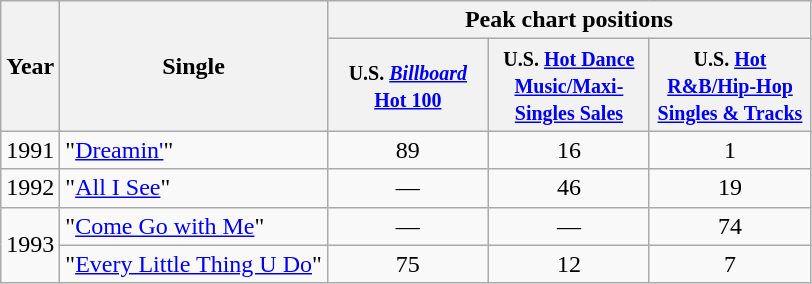<table class="wikitable">
<tr>
<th rowspan="2">Year</th>
<th rowspan="2">Single</th>
<th colspan="6">Peak chart positions</th>
</tr>
<tr>
<th width="100"><small>U.S. <a href='#'><em>Billboard</em> Hot 100</a></small></th>
<th width="100"><small>U.S. <a href='#'>Hot Dance Music/Maxi-Singles Sales</a></small></th>
<th width="100"><small>U.S. <a href='#'>Hot R&B/Hip-Hop Singles & Tracks</a></small></th>
</tr>
<tr>
<td align="center">1991</td>
<td align="left">"<a href='#'>Dreamin'</a>"</td>
<td align="center">89</td>
<td align="center">16</td>
<td align="center">1</td>
</tr>
<tr>
<td align="center">1992</td>
<td align="left">"<a href='#'>All I See</a>"</td>
<td align="center">—</td>
<td align="center">46</td>
<td align="center">19</td>
</tr>
<tr>
<td align="center" rowspan="2">1993</td>
<td align="left">"<a href='#'>Come Go with Me</a>"</td>
<td align="center">—</td>
<td align="center">—</td>
<td align="center">74</td>
</tr>
<tr>
<td align="left">"<a href='#'>Every Little Thing U Do</a>"</td>
<td align="center">75</td>
<td align="center">12</td>
<td align="center">7</td>
</tr>
</table>
